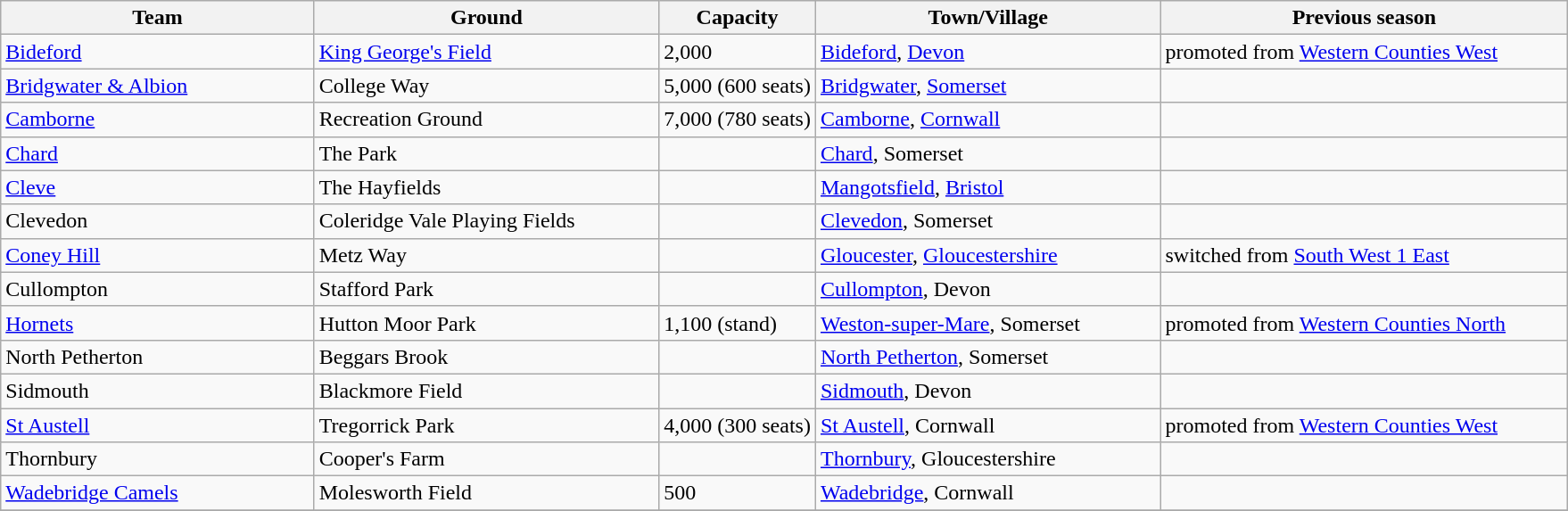<table class="wikitable sortable">
<tr>
<th width=20%>Team</th>
<th width=22%>Ground</th>
<th width=10%>Capacity</th>
<th width=22%>Town/Village</th>
<th width=35%>Previous season</th>
</tr>
<tr>
<td><a href='#'>Bideford</a></td>
<td><a href='#'>King George's Field</a></td>
<td>2,000</td>
<td><a href='#'>Bideford</a>, <a href='#'>Devon</a></td>
<td>promoted from <a href='#'>Western Counties West</a></td>
</tr>
<tr>
<td><a href='#'>Bridgwater & Albion</a></td>
<td>College Way</td>
<td>5,000 (600 seats)</td>
<td><a href='#'>Bridgwater</a>, <a href='#'>Somerset</a></td>
<td></td>
</tr>
<tr>
<td><a href='#'>Camborne</a></td>
<td>Recreation Ground</td>
<td>7,000 (780 seats)</td>
<td><a href='#'>Camborne</a>, <a href='#'>Cornwall</a></td>
<td></td>
</tr>
<tr>
<td><a href='#'>Chard</a></td>
<td>The Park</td>
<td></td>
<td><a href='#'>Chard</a>, Somerset</td>
<td></td>
</tr>
<tr>
<td><a href='#'>Cleve</a></td>
<td>The Hayfields</td>
<td></td>
<td><a href='#'>Mangotsfield</a>, <a href='#'>Bristol</a></td>
<td></td>
</tr>
<tr>
<td>Clevedon</td>
<td>Coleridge Vale Playing Fields</td>
<td></td>
<td><a href='#'>Clevedon</a>, Somerset</td>
<td></td>
</tr>
<tr>
<td><a href='#'>Coney Hill</a></td>
<td>Metz Way</td>
<td></td>
<td><a href='#'>Gloucester</a>, <a href='#'>Gloucestershire</a></td>
<td>switched from <a href='#'>South West 1 East</a></td>
</tr>
<tr>
<td>Cullompton</td>
<td>Stafford Park</td>
<td></td>
<td><a href='#'>Cullompton</a>, Devon</td>
<td></td>
</tr>
<tr>
<td><a href='#'>Hornets</a></td>
<td>Hutton Moor Park</td>
<td>1,100 (stand)</td>
<td><a href='#'>Weston-super-Mare</a>, Somerset</td>
<td>promoted from <a href='#'>Western Counties North</a></td>
</tr>
<tr>
<td>North Petherton</td>
<td>Beggars Brook</td>
<td></td>
<td><a href='#'>North Petherton</a>, Somerset</td>
<td></td>
</tr>
<tr>
<td>Sidmouth</td>
<td>Blackmore Field</td>
<td></td>
<td><a href='#'>Sidmouth</a>, Devon</td>
<td></td>
</tr>
<tr>
<td><a href='#'>St Austell</a></td>
<td>Tregorrick Park</td>
<td>4,000 (300 seats)</td>
<td><a href='#'>St Austell</a>, Cornwall</td>
<td>promoted from <a href='#'>Western Counties West</a></td>
</tr>
<tr>
<td>Thornbury</td>
<td>Cooper's Farm</td>
<td></td>
<td><a href='#'>Thornbury</a>, Gloucestershire</td>
<td></td>
</tr>
<tr>
<td><a href='#'>Wadebridge Camels</a></td>
<td>Molesworth Field</td>
<td>500</td>
<td><a href='#'>Wadebridge</a>, Cornwall</td>
<td></td>
</tr>
<tr>
</tr>
</table>
